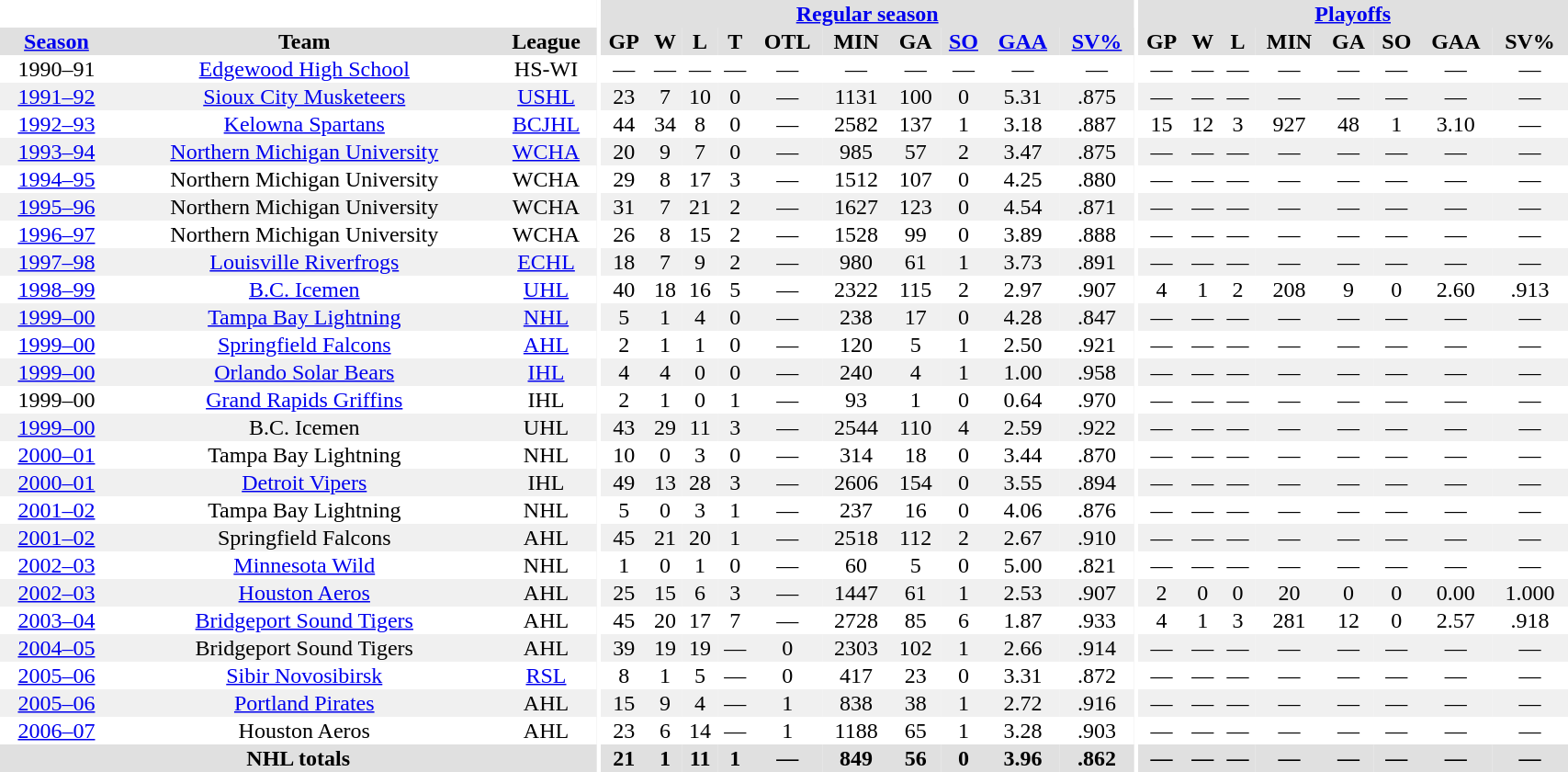<table border="0" cellpadding="1" cellspacing="0" style="width:90%; text-align:center;">
<tr bgcolor="#e0e0e0">
<th colspan="3" bgcolor="#ffffff"></th>
<th rowspan="99" bgcolor="#ffffff"></th>
<th colspan="10" bgcolor="#e0e0e0"><a href='#'>Regular season</a></th>
<th rowspan="99" bgcolor="#ffffff"></th>
<th colspan="8" bgcolor="#e0e0e0"><a href='#'>Playoffs</a></th>
</tr>
<tr bgcolor="#e0e0e0">
<th><a href='#'>Season</a></th>
<th>Team</th>
<th>League</th>
<th>GP</th>
<th>W</th>
<th>L</th>
<th>T</th>
<th>OTL</th>
<th>MIN</th>
<th>GA</th>
<th><a href='#'>SO</a></th>
<th><a href='#'>GAA</a></th>
<th><a href='#'>SV%</a></th>
<th>GP</th>
<th>W</th>
<th>L</th>
<th>MIN</th>
<th>GA</th>
<th>SO</th>
<th>GAA</th>
<th>SV%</th>
</tr>
<tr>
<td>1990–91</td>
<td><a href='#'>Edgewood High School</a></td>
<td>HS-WI</td>
<td>—</td>
<td>—</td>
<td>—</td>
<td>—</td>
<td>—</td>
<td>—</td>
<td>—</td>
<td>—</td>
<td>—</td>
<td>—</td>
<td>—</td>
<td>—</td>
<td>—</td>
<td>—</td>
<td>—</td>
<td>—</td>
<td>—</td>
<td>—</td>
</tr>
<tr bgcolor="#f0f0f0">
<td><a href='#'>1991–92</a></td>
<td><a href='#'>Sioux City Musketeers</a></td>
<td><a href='#'>USHL</a></td>
<td>23</td>
<td>7</td>
<td>10</td>
<td>0</td>
<td>—</td>
<td>1131</td>
<td>100</td>
<td>0</td>
<td>5.31</td>
<td>.875</td>
<td>—</td>
<td>—</td>
<td>—</td>
<td>—</td>
<td>—</td>
<td>—</td>
<td>—</td>
<td>—</td>
</tr>
<tr>
<td><a href='#'>1992–93</a></td>
<td><a href='#'>Kelowna Spartans</a></td>
<td><a href='#'>BCJHL</a></td>
<td>44</td>
<td>34</td>
<td>8</td>
<td>0</td>
<td>—</td>
<td>2582</td>
<td>137</td>
<td>1</td>
<td>3.18</td>
<td>.887</td>
<td>15</td>
<td>12</td>
<td>3</td>
<td>927</td>
<td>48</td>
<td>1</td>
<td>3.10</td>
<td>—</td>
</tr>
<tr bgcolor="#f0f0f0">
<td><a href='#'>1993–94</a></td>
<td><a href='#'>Northern Michigan University</a></td>
<td><a href='#'>WCHA</a></td>
<td>20</td>
<td>9</td>
<td>7</td>
<td>0</td>
<td>—</td>
<td>985</td>
<td>57</td>
<td>2</td>
<td>3.47</td>
<td>.875</td>
<td>—</td>
<td>—</td>
<td>—</td>
<td>—</td>
<td>—</td>
<td>—</td>
<td>—</td>
<td>—</td>
</tr>
<tr>
<td><a href='#'>1994–95</a></td>
<td>Northern Michigan University</td>
<td>WCHA</td>
<td>29</td>
<td>8</td>
<td>17</td>
<td>3</td>
<td>—</td>
<td>1512</td>
<td>107</td>
<td>0</td>
<td>4.25</td>
<td>.880</td>
<td>—</td>
<td>—</td>
<td>—</td>
<td>—</td>
<td>—</td>
<td>—</td>
<td>—</td>
<td>—</td>
</tr>
<tr bgcolor="#f0f0f0">
<td><a href='#'>1995–96</a></td>
<td>Northern Michigan University</td>
<td>WCHA</td>
<td>31</td>
<td>7</td>
<td>21</td>
<td>2</td>
<td>—</td>
<td>1627</td>
<td>123</td>
<td>0</td>
<td>4.54</td>
<td>.871</td>
<td>—</td>
<td>—</td>
<td>—</td>
<td>—</td>
<td>—</td>
<td>—</td>
<td>—</td>
<td>—</td>
</tr>
<tr>
<td><a href='#'>1996–97</a></td>
<td>Northern Michigan University</td>
<td>WCHA</td>
<td>26</td>
<td>8</td>
<td>15</td>
<td>2</td>
<td>—</td>
<td>1528</td>
<td>99</td>
<td>0</td>
<td>3.89</td>
<td>.888</td>
<td>—</td>
<td>—</td>
<td>—</td>
<td>—</td>
<td>—</td>
<td>—</td>
<td>—</td>
<td>—</td>
</tr>
<tr bgcolor="#f0f0f0">
<td><a href='#'>1997–98</a></td>
<td><a href='#'>Louisville Riverfrogs</a></td>
<td><a href='#'>ECHL</a></td>
<td>18</td>
<td>7</td>
<td>9</td>
<td>2</td>
<td>—</td>
<td>980</td>
<td>61</td>
<td>1</td>
<td>3.73</td>
<td>.891</td>
<td>—</td>
<td>—</td>
<td>—</td>
<td>—</td>
<td>—</td>
<td>—</td>
<td>—</td>
<td>—</td>
</tr>
<tr>
<td><a href='#'>1998–99</a></td>
<td><a href='#'>B.C. Icemen</a></td>
<td><a href='#'>UHL</a></td>
<td>40</td>
<td>18</td>
<td>16</td>
<td>5</td>
<td>—</td>
<td>2322</td>
<td>115</td>
<td>2</td>
<td>2.97</td>
<td>.907</td>
<td>4</td>
<td>1</td>
<td>2</td>
<td>208</td>
<td>9</td>
<td>0</td>
<td>2.60</td>
<td>.913</td>
</tr>
<tr bgcolor="#f0f0f0">
<td><a href='#'>1999–00</a></td>
<td><a href='#'>Tampa Bay Lightning</a></td>
<td><a href='#'>NHL</a></td>
<td>5</td>
<td>1</td>
<td>4</td>
<td>0</td>
<td>—</td>
<td>238</td>
<td>17</td>
<td>0</td>
<td>4.28</td>
<td>.847</td>
<td>—</td>
<td>—</td>
<td>—</td>
<td>—</td>
<td>—</td>
<td>—</td>
<td>—</td>
<td>—</td>
</tr>
<tr>
<td><a href='#'>1999–00</a></td>
<td><a href='#'>Springfield Falcons</a></td>
<td><a href='#'>AHL</a></td>
<td>2</td>
<td>1</td>
<td>1</td>
<td>0</td>
<td>—</td>
<td>120</td>
<td>5</td>
<td>1</td>
<td>2.50</td>
<td>.921</td>
<td>—</td>
<td>—</td>
<td>—</td>
<td>—</td>
<td>—</td>
<td>—</td>
<td>—</td>
<td>—</td>
</tr>
<tr bgcolor="#f0f0f0">
<td><a href='#'>1999–00</a></td>
<td><a href='#'>Orlando Solar Bears</a></td>
<td><a href='#'>IHL</a></td>
<td>4</td>
<td>4</td>
<td>0</td>
<td>0</td>
<td>—</td>
<td>240</td>
<td>4</td>
<td>1</td>
<td>1.00</td>
<td>.958</td>
<td>—</td>
<td>—</td>
<td>—</td>
<td>—</td>
<td>—</td>
<td>—</td>
<td>—</td>
<td>—</td>
</tr>
<tr>
<td>1999–00</td>
<td><a href='#'>Grand Rapids Griffins</a></td>
<td>IHL</td>
<td>2</td>
<td>1</td>
<td>0</td>
<td>1</td>
<td>—</td>
<td>93</td>
<td>1</td>
<td>0</td>
<td>0.64</td>
<td>.970</td>
<td>—</td>
<td>—</td>
<td>—</td>
<td>—</td>
<td>—</td>
<td>—</td>
<td>—</td>
<td>—</td>
</tr>
<tr bgcolor="#f0f0f0">
<td><a href='#'>1999–00</a></td>
<td>B.C. Icemen</td>
<td>UHL</td>
<td>43</td>
<td>29</td>
<td>11</td>
<td>3</td>
<td>—</td>
<td>2544</td>
<td>110</td>
<td>4</td>
<td>2.59</td>
<td>.922</td>
<td>—</td>
<td>—</td>
<td>—</td>
<td>—</td>
<td>—</td>
<td>—</td>
<td>—</td>
<td>—</td>
</tr>
<tr>
<td><a href='#'>2000–01</a></td>
<td>Tampa Bay Lightning</td>
<td>NHL</td>
<td>10</td>
<td>0</td>
<td>3</td>
<td>0</td>
<td>—</td>
<td>314</td>
<td>18</td>
<td>0</td>
<td>3.44</td>
<td>.870</td>
<td>—</td>
<td>—</td>
<td>—</td>
<td>—</td>
<td>—</td>
<td>—</td>
<td>—</td>
<td>—</td>
</tr>
<tr bgcolor="#f0f0f0">
<td><a href='#'>2000–01</a></td>
<td><a href='#'>Detroit Vipers</a></td>
<td>IHL</td>
<td>49</td>
<td>13</td>
<td>28</td>
<td>3</td>
<td>—</td>
<td>2606</td>
<td>154</td>
<td>0</td>
<td>3.55</td>
<td>.894</td>
<td>—</td>
<td>—</td>
<td>—</td>
<td>—</td>
<td>—</td>
<td>—</td>
<td>—</td>
<td>—</td>
</tr>
<tr>
<td><a href='#'>2001–02</a></td>
<td>Tampa Bay Lightning</td>
<td>NHL</td>
<td>5</td>
<td>0</td>
<td>3</td>
<td>1</td>
<td>—</td>
<td>237</td>
<td>16</td>
<td>0</td>
<td>4.06</td>
<td>.876</td>
<td>—</td>
<td>—</td>
<td>—</td>
<td>—</td>
<td>—</td>
<td>—</td>
<td>—</td>
<td>—</td>
</tr>
<tr bgcolor="#f0f0f0">
<td><a href='#'>2001–02</a></td>
<td>Springfield Falcons</td>
<td>AHL</td>
<td>45</td>
<td>21</td>
<td>20</td>
<td>1</td>
<td>—</td>
<td>2518</td>
<td>112</td>
<td>2</td>
<td>2.67</td>
<td>.910</td>
<td>—</td>
<td>—</td>
<td>—</td>
<td>—</td>
<td>—</td>
<td>—</td>
<td>—</td>
<td>—</td>
</tr>
<tr>
<td><a href='#'>2002–03</a></td>
<td><a href='#'>Minnesota Wild</a></td>
<td>NHL</td>
<td>1</td>
<td>0</td>
<td>1</td>
<td>0</td>
<td>—</td>
<td>60</td>
<td>5</td>
<td>0</td>
<td>5.00</td>
<td>.821</td>
<td>—</td>
<td>—</td>
<td>—</td>
<td>—</td>
<td>—</td>
<td>—</td>
<td>—</td>
<td>—</td>
</tr>
<tr bgcolor="#f0f0f0">
<td><a href='#'>2002–03</a></td>
<td><a href='#'>Houston Aeros</a></td>
<td>AHL</td>
<td>25</td>
<td>15</td>
<td>6</td>
<td>3</td>
<td>—</td>
<td>1447</td>
<td>61</td>
<td>1</td>
<td>2.53</td>
<td>.907</td>
<td>2</td>
<td>0</td>
<td>0</td>
<td>20</td>
<td>0</td>
<td>0</td>
<td>0.00</td>
<td>1.000</td>
</tr>
<tr>
<td><a href='#'>2003–04</a></td>
<td><a href='#'>Bridgeport Sound Tigers</a></td>
<td>AHL</td>
<td>45</td>
<td>20</td>
<td>17</td>
<td>7</td>
<td>—</td>
<td>2728</td>
<td>85</td>
<td>6</td>
<td>1.87</td>
<td>.933</td>
<td>4</td>
<td>1</td>
<td>3</td>
<td>281</td>
<td>12</td>
<td>0</td>
<td>2.57</td>
<td>.918</td>
</tr>
<tr bgcolor="#f0f0f0">
<td><a href='#'>2004–05</a></td>
<td>Bridgeport Sound Tigers</td>
<td>AHL</td>
<td>39</td>
<td>19</td>
<td>19</td>
<td>—</td>
<td>0</td>
<td>2303</td>
<td>102</td>
<td>1</td>
<td>2.66</td>
<td>.914</td>
<td>—</td>
<td>—</td>
<td>—</td>
<td>—</td>
<td>—</td>
<td>—</td>
<td>—</td>
<td>—</td>
</tr>
<tr>
<td><a href='#'>2005–06</a></td>
<td><a href='#'>Sibir Novosibirsk</a></td>
<td><a href='#'>RSL</a></td>
<td>8</td>
<td>1</td>
<td>5</td>
<td>—</td>
<td>0</td>
<td>417</td>
<td>23</td>
<td>0</td>
<td>3.31</td>
<td>.872</td>
<td>—</td>
<td>—</td>
<td>—</td>
<td>—</td>
<td>—</td>
<td>—</td>
<td>—</td>
<td>—</td>
</tr>
<tr bgcolor="#f0f0f0">
<td><a href='#'>2005–06</a></td>
<td><a href='#'>Portland Pirates</a></td>
<td>AHL</td>
<td>15</td>
<td>9</td>
<td>4</td>
<td>—</td>
<td>1</td>
<td>838</td>
<td>38</td>
<td>1</td>
<td>2.72</td>
<td>.916</td>
<td>—</td>
<td>—</td>
<td>—</td>
<td>—</td>
<td>—</td>
<td>—</td>
<td>—</td>
<td>—</td>
</tr>
<tr>
<td><a href='#'>2006–07</a></td>
<td>Houston Aeros</td>
<td>AHL</td>
<td>23</td>
<td>6</td>
<td>14</td>
<td>—</td>
<td>1</td>
<td>1188</td>
<td>65</td>
<td>1</td>
<td>3.28</td>
<td>.903</td>
<td>—</td>
<td>—</td>
<td>—</td>
<td>—</td>
<td>—</td>
<td>—</td>
<td>—</td>
<td>—</td>
</tr>
<tr bgcolor="#e0e0e0">
<th colspan=3>NHL totals</th>
<th>21</th>
<th>1</th>
<th>11</th>
<th>1</th>
<th>—</th>
<th>849</th>
<th>56</th>
<th>0</th>
<th>3.96</th>
<th>.862</th>
<th>—</th>
<th>—</th>
<th>—</th>
<th>—</th>
<th>—</th>
<th>—</th>
<th>—</th>
<th>—</th>
</tr>
</table>
